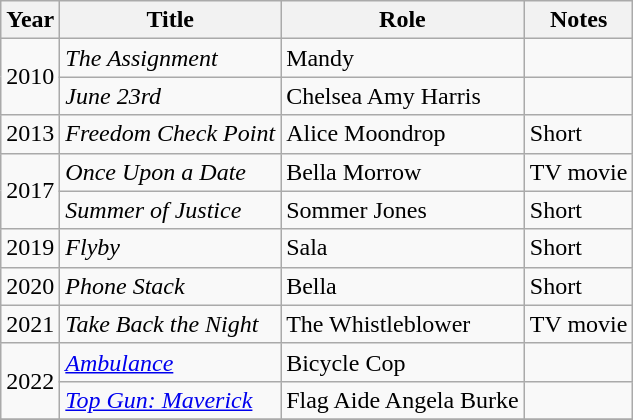<table class="wikitable sortable">
<tr>
<th>Year</th>
<th>Title</th>
<th>Role</th>
<th>Notes</th>
</tr>
<tr>
<td rowspan="2">2010</td>
<td><em>The Assignment</em></td>
<td>Mandy</td>
<td></td>
</tr>
<tr>
<td><em>June 23rd</em></td>
<td>Chelsea Amy Harris</td>
<td></td>
</tr>
<tr>
<td>2013</td>
<td><em>Freedom Check Point</em></td>
<td>Alice Moondrop</td>
<td>Short</td>
</tr>
<tr>
<td rowspan="2">2017</td>
<td><em>Once Upon a Date</em></td>
<td>Bella Morrow</td>
<td>TV movie</td>
</tr>
<tr>
<td><em>Summer of Justice</em></td>
<td>Sommer Jones</td>
<td>Short</td>
</tr>
<tr>
<td>2019</td>
<td><em>Flyby</em></td>
<td>Sala</td>
<td>Short</td>
</tr>
<tr>
<td>2020</td>
<td><em>Phone Stack</em></td>
<td>Bella</td>
<td>Short</td>
</tr>
<tr>
<td>2021</td>
<td><em>Take Back the Night</em></td>
<td>The Whistleblower</td>
<td>TV movie</td>
</tr>
<tr>
<td rowspan="2">2022</td>
<td><em><a href='#'>Ambulance</a></em></td>
<td>Bicycle Cop</td>
<td></td>
</tr>
<tr>
<td><em><a href='#'>Top Gun: Maverick</a></em></td>
<td>Flag Aide Angela Burke</td>
<td></td>
</tr>
<tr>
</tr>
</table>
